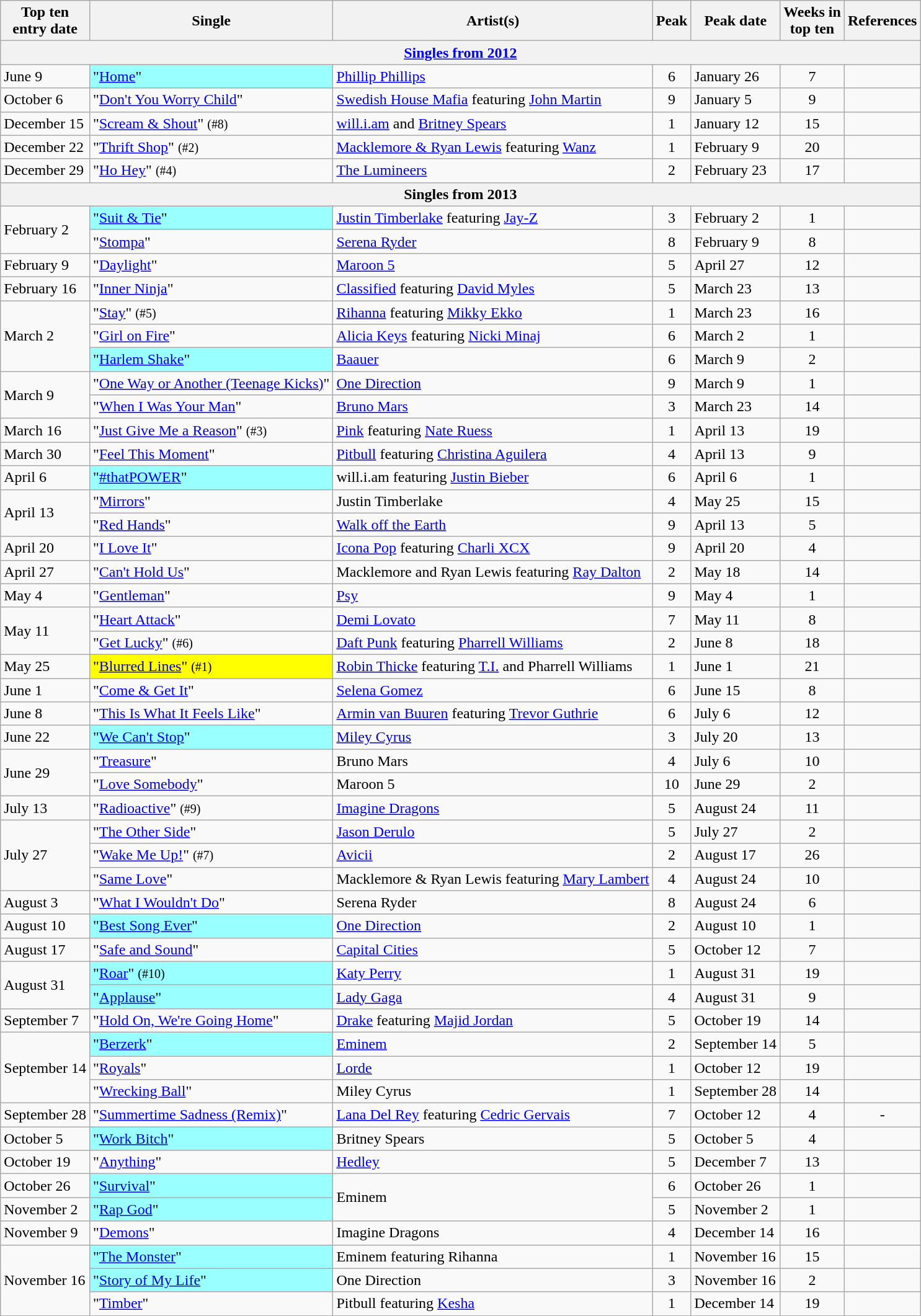<table class="wikitable sortable">
<tr>
<th>Top ten<br>entry date</th>
<th>Single</th>
<th>Artist(s)</th>
<th>Peak</th>
<th>Peak date</th>
<th>Weeks in<br>top ten</th>
<th>References</th>
</tr>
<tr>
<th colspan=7><a href='#'>Singles from 2012</a></th>
</tr>
<tr>
<td>June 9</td>
<td bgcolor = #99FFFF>"<a href='#'>Home</a>" </td>
<td><a href='#'>Phillip Phillips</a></td>
<td align="center">6</td>
<td>January 26</td>
<td align="center">7</td>
<td align="center"></td>
</tr>
<tr>
<td>October 6</td>
<td>"<a href='#'>Don't You Worry Child</a>"</td>
<td><a href='#'>Swedish House Mafia</a> featuring <a href='#'>John Martin</a></td>
<td align="center">9</td>
<td>January 5</td>
<td align="center">9</td>
<td align="center"></td>
</tr>
<tr>
<td>December 15</td>
<td>"<a href='#'>Scream & Shout</a>" <small>(#8)</small></td>
<td><a href='#'>will.i.am</a> and <a href='#'>Britney Spears</a></td>
<td align="center">1</td>
<td>January 12</td>
<td align="center">15</td>
<td align="center"></td>
</tr>
<tr>
<td>December 22</td>
<td>"<a href='#'>Thrift Shop</a>" <small>(#2)</small></td>
<td><a href='#'>Macklemore & Ryan Lewis</a> featuring <a href='#'>Wanz</a></td>
<td align="center">1</td>
<td>February 9</td>
<td align="center">20</td>
<td align="center"></td>
</tr>
<tr>
<td>December 29</td>
<td>"<a href='#'>Ho Hey</a>" <small>(#4)</small></td>
<td><a href='#'>The Lumineers</a></td>
<td align="center">2</td>
<td>February 23</td>
<td align="center">17</td>
<td align="center"></td>
</tr>
<tr>
<th colspan=7>Singles from 2013</th>
</tr>
<tr>
<td rowspan=2>February 2</td>
<td bgcolor = #99FFFF>"<a href='#'>Suit & Tie</a>" </td>
<td><a href='#'>Justin Timberlake</a> featuring <a href='#'>Jay-Z</a></td>
<td align="center">3</td>
<td>February 2</td>
<td align="center">1</td>
<td align="center"></td>
</tr>
<tr>
<td>"<a href='#'>Stompa</a>"</td>
<td><a href='#'>Serena Ryder</a></td>
<td align="center">8</td>
<td>February 9</td>
<td align="center">8</td>
<td align="center"></td>
</tr>
<tr>
<td>February 9</td>
<td>"<a href='#'>Daylight</a>"</td>
<td><a href='#'>Maroon 5</a></td>
<td align="center">5</td>
<td>April 27</td>
<td align="center">12</td>
<td align="center"></td>
</tr>
<tr>
<td>February 16</td>
<td>"<a href='#'>Inner Ninja</a>"</td>
<td><a href='#'>Classified</a> featuring <a href='#'>David Myles</a></td>
<td align="center">5</td>
<td>March 23</td>
<td align="center">13</td>
<td align="center"></td>
</tr>
<tr>
<td rowspan=3>March 2</td>
<td>"<a href='#'>Stay</a>" <small>(#5)</small></td>
<td><a href='#'>Rihanna</a> featuring <a href='#'>Mikky Ekko</a></td>
<td align="center">1</td>
<td>March 23</td>
<td align="center">16</td>
<td align="center"></td>
</tr>
<tr>
<td>"<a href='#'>Girl on Fire</a>"</td>
<td><a href='#'>Alicia Keys</a> featuring <a href='#'>Nicki Minaj</a></td>
<td align="center">6</td>
<td>March 2</td>
<td align="center">1</td>
<td align="center"></td>
</tr>
<tr>
<td bgcolor = #99FFFF>"<a href='#'>Harlem Shake</a>" </td>
<td><a href='#'>Baauer</a></td>
<td align="center">6</td>
<td>March 9</td>
<td align="center">2</td>
<td align="center"></td>
</tr>
<tr>
<td rowspan=2>March 9</td>
<td>"<a href='#'>One Way or Another (Teenage Kicks)</a>"</td>
<td><a href='#'>One Direction</a></td>
<td align="center">9</td>
<td>March 9</td>
<td align="center">1</td>
<td align="center"></td>
</tr>
<tr>
<td>"<a href='#'>When I Was Your Man</a>"</td>
<td><a href='#'>Bruno Mars</a></td>
<td align="center">3</td>
<td>March 23</td>
<td align="center">14</td>
<td align="center"></td>
</tr>
<tr>
<td>March 16</td>
<td>"<a href='#'>Just Give Me a Reason</a>" <small>(#3)</small></td>
<td><a href='#'>Pink</a> featuring <a href='#'>Nate Ruess</a></td>
<td align="center">1</td>
<td>April 13</td>
<td align="center">19</td>
<td align="center"></td>
</tr>
<tr>
<td>March 30</td>
<td>"<a href='#'>Feel This Moment</a>"</td>
<td><a href='#'>Pitbull</a> featuring <a href='#'>Christina Aguilera</a></td>
<td align="center">4</td>
<td>April 13</td>
<td align="center">9</td>
<td align="center"></td>
</tr>
<tr>
<td>April 6</td>
<td bgcolor = #99FFFF>"<a href='#'>#thatPOWER</a>" </td>
<td>will.i.am featuring <a href='#'>Justin Bieber</a></td>
<td align="center">6</td>
<td>April 6</td>
<td align="center">1</td>
<td align="center"></td>
</tr>
<tr>
<td rowspan=2>April 13</td>
<td>"<a href='#'>Mirrors</a>"</td>
<td>Justin Timberlake</td>
<td align="center">4</td>
<td>May 25</td>
<td align="center">15</td>
<td align="center"></td>
</tr>
<tr>
<td>"<a href='#'>Red Hands</a>"</td>
<td><a href='#'>Walk off the Earth</a></td>
<td align="center">9</td>
<td>April 13</td>
<td align="center">5</td>
<td align="center"></td>
</tr>
<tr>
<td>April 20</td>
<td>"<a href='#'>I Love It</a>"</td>
<td><a href='#'>Icona Pop</a> featuring <a href='#'>Charli XCX</a></td>
<td align="center">9</td>
<td>April 20</td>
<td align="center">4</td>
<td align="center"></td>
</tr>
<tr>
<td>April 27</td>
<td>"<a href='#'>Can't Hold Us</a>"</td>
<td>Macklemore and Ryan Lewis featuring <a href='#'>Ray Dalton</a></td>
<td align="center">2</td>
<td>May 18</td>
<td align="center">14</td>
<td align="center"></td>
</tr>
<tr>
<td>May 4</td>
<td>"<a href='#'>Gentleman</a>"</td>
<td><a href='#'>Psy</a></td>
<td align="center">9</td>
<td>May 4</td>
<td align="center">1</td>
<td align="center"></td>
</tr>
<tr>
<td rowspan=2>May 11</td>
<td>"<a href='#'>Heart Attack</a>"</td>
<td><a href='#'>Demi Lovato</a></td>
<td align="center">7</td>
<td>May 11</td>
<td align="center">8</td>
<td align="center"></td>
</tr>
<tr>
<td>"<a href='#'>Get Lucky</a>" <small>(#6)</small></td>
<td><a href='#'>Daft Punk</a> featuring <a href='#'>Pharrell Williams</a></td>
<td align="center">2</td>
<td>June 8</td>
<td align="center">18</td>
<td align="center"></td>
</tr>
<tr>
<td>May 25</td>
<td style= "background:#FFFF00">"<a href='#'>Blurred Lines</a>"  <small>(#1)</small></td>
<td><a href='#'>Robin Thicke</a> featuring <a href='#'>T.I.</a> and Pharrell Williams</td>
<td align="center">1</td>
<td>June 1</td>
<td align="center">21</td>
<td align="center"></td>
</tr>
<tr>
<td>June 1</td>
<td>"<a href='#'>Come & Get It</a>"</td>
<td><a href='#'>Selena Gomez</a></td>
<td align="center">6</td>
<td>June 15</td>
<td align="center">8</td>
<td align="center"></td>
</tr>
<tr>
<td>June 8</td>
<td>"<a href='#'>This Is What It Feels Like</a>"</td>
<td><a href='#'>Armin van Buuren</a> featuring <a href='#'>Trevor Guthrie</a></td>
<td align="center">6</td>
<td>July 6</td>
<td align="center">12</td>
<td align="center"></td>
</tr>
<tr>
<td>June 22</td>
<td bgcolor = #99FFFF>"<a href='#'>We Can't Stop</a>" </td>
<td><a href='#'>Miley Cyrus</a></td>
<td align="center">3</td>
<td>July 20</td>
<td align="center">13</td>
<td align="center"></td>
</tr>
<tr>
<td rowspan=2>June 29</td>
<td>"<a href='#'>Treasure</a>"</td>
<td>Bruno Mars</td>
<td align="center">4</td>
<td>July 6</td>
<td align="center">10</td>
<td align="center"></td>
</tr>
<tr>
<td>"<a href='#'>Love Somebody</a>"</td>
<td>Maroon 5</td>
<td align="center">10</td>
<td>June 29</td>
<td align="center">2</td>
<td align="center"></td>
</tr>
<tr>
<td>July 13</td>
<td>"<a href='#'>Radioactive</a>" <small>(#9)</small></td>
<td><a href='#'>Imagine Dragons</a></td>
<td align="center">5</td>
<td>August 24</td>
<td align="center">11</td>
<td align="center"></td>
</tr>
<tr>
<td rowspan=3>July 27</td>
<td>"<a href='#'>The Other Side</a>"</td>
<td><a href='#'>Jason Derulo</a></td>
<td align="center">5</td>
<td>July 27</td>
<td align="center">2</td>
<td align="center"></td>
</tr>
<tr>
<td>"<a href='#'>Wake Me Up!</a>" <small>(#7)</small></td>
<td><a href='#'>Avicii</a></td>
<td align="center">2</td>
<td>August 17</td>
<td align="center">26</td>
<td align="center"></td>
</tr>
<tr>
<td>"<a href='#'>Same Love</a>"</td>
<td>Macklemore & Ryan Lewis featuring <a href='#'>Mary Lambert</a></td>
<td align="center">4</td>
<td>August 24</td>
<td align="center">10</td>
<td align="center"></td>
</tr>
<tr>
<td>August 3</td>
<td>"<a href='#'>What I Wouldn't Do</a>"</td>
<td>Serena Ryder</td>
<td align="center">8</td>
<td>August 24</td>
<td align="center">6</td>
<td align="center"></td>
</tr>
<tr>
<td>August 10</td>
<td bgcolor = #99FFFF>"<a href='#'>Best Song Ever</a>" </td>
<td><a href='#'>One Direction</a></td>
<td align="center">2</td>
<td>August 10</td>
<td align="center">1</td>
<td align="center"></td>
</tr>
<tr>
<td>August 17</td>
<td>"<a href='#'>Safe and Sound</a>"</td>
<td><a href='#'>Capital Cities</a></td>
<td align="center">5</td>
<td>October 12</td>
<td align="center">7</td>
<td align="center"></td>
</tr>
<tr>
<td rowspan=2>August 31</td>
<td bgcolor = #99FFFF>"<a href='#'>Roar</a>" <small>(#10)</small> </td>
<td><a href='#'>Katy Perry</a></td>
<td align="center">1</td>
<td>August 31</td>
<td align="center">19</td>
<td align="center"></td>
</tr>
<tr>
<td bgcolor = #99FFFF>"<a href='#'>Applause</a>" </td>
<td><a href='#'>Lady Gaga</a></td>
<td align="center">4</td>
<td>August 31</td>
<td align="center">9</td>
<td align="center"></td>
</tr>
<tr>
<td>September 7</td>
<td>"<a href='#'>Hold On, We're Going Home</a>"</td>
<td><a href='#'>Drake</a> featuring <a href='#'>Majid Jordan</a></td>
<td align="center">5</td>
<td>October 19</td>
<td align="center">14</td>
<td align="center"></td>
</tr>
<tr>
<td rowspan=3>September 14</td>
<td bgcolor = #99FFFF>"<a href='#'>Berzerk</a>" </td>
<td><a href='#'>Eminem</a></td>
<td align="center">2</td>
<td>September 14</td>
<td align="center">5</td>
<td align="center"></td>
</tr>
<tr>
<td>"<a href='#'>Royals</a>"</td>
<td><a href='#'>Lorde</a></td>
<td align="center">1</td>
<td>October 12</td>
<td align="center">19</td>
<td align="center"></td>
</tr>
<tr>
<td>"<a href='#'>Wrecking Ball</a>"</td>
<td>Miley Cyrus</td>
<td align="center">1</td>
<td>September 28</td>
<td align="center">14</td>
<td align="center"></td>
</tr>
<tr>
<td>September 28</td>
<td>"<a href='#'>Summertime Sadness (Remix)</a>"</td>
<td><a href='#'>Lana Del Rey</a> featuring <a href='#'>Cedric Gervais</a></td>
<td align="center">7</td>
<td>October 12</td>
<td align="center">4</td>
<td align="center">-</td>
</tr>
<tr>
<td>October 5</td>
<td bgcolor = #99FFFF>"<a href='#'>Work Bitch</a>" </td>
<td>Britney Spears</td>
<td align="center">5</td>
<td>October 5</td>
<td align="center">4</td>
<td align="center"></td>
</tr>
<tr>
<td>October 19</td>
<td>"<a href='#'>Anything</a>"</td>
<td><a href='#'>Hedley</a></td>
<td align="center">5</td>
<td>December 7</td>
<td align="center">13</td>
<td align="center"></td>
</tr>
<tr>
<td>October 26</td>
<td bgcolor = #99FFFF>"<a href='#'>Survival</a>" </td>
<td rowspan=2>Eminem</td>
<td align="center">6</td>
<td>October 26</td>
<td align="center">1</td>
<td align="center"></td>
</tr>
<tr>
<td>November 2</td>
<td bgcolor = #99FFFF>"<a href='#'>Rap God</a>" </td>
<td align="center">5</td>
<td>November 2</td>
<td align="center">1</td>
<td align="center"></td>
</tr>
<tr>
<td>November 9</td>
<td>"<a href='#'>Demons</a>"</td>
<td>Imagine Dragons</td>
<td align="center">4</td>
<td>December 14</td>
<td align="center">16</td>
<td align="center"></td>
</tr>
<tr>
<td rowspan=3>November 16</td>
<td bgcolor = #99FFFF>"<a href='#'>The Monster</a>" </td>
<td>Eminem featuring Rihanna</td>
<td align="center">1</td>
<td>November 16</td>
<td align="center">15</td>
<td align="center"></td>
</tr>
<tr>
<td bgcolor = #99FFFF>"<a href='#'>Story of My Life</a>" </td>
<td>One Direction</td>
<td align="center">3</td>
<td>November 16</td>
<td align="center">2</td>
<td align="center"></td>
</tr>
<tr>
<td>"<a href='#'>Timber</a>"</td>
<td>Pitbull featuring <a href='#'>Kesha</a></td>
<td align="center">1</td>
<td>December 14</td>
<td align="center">19</td>
<td align="center"></td>
</tr>
</table>
